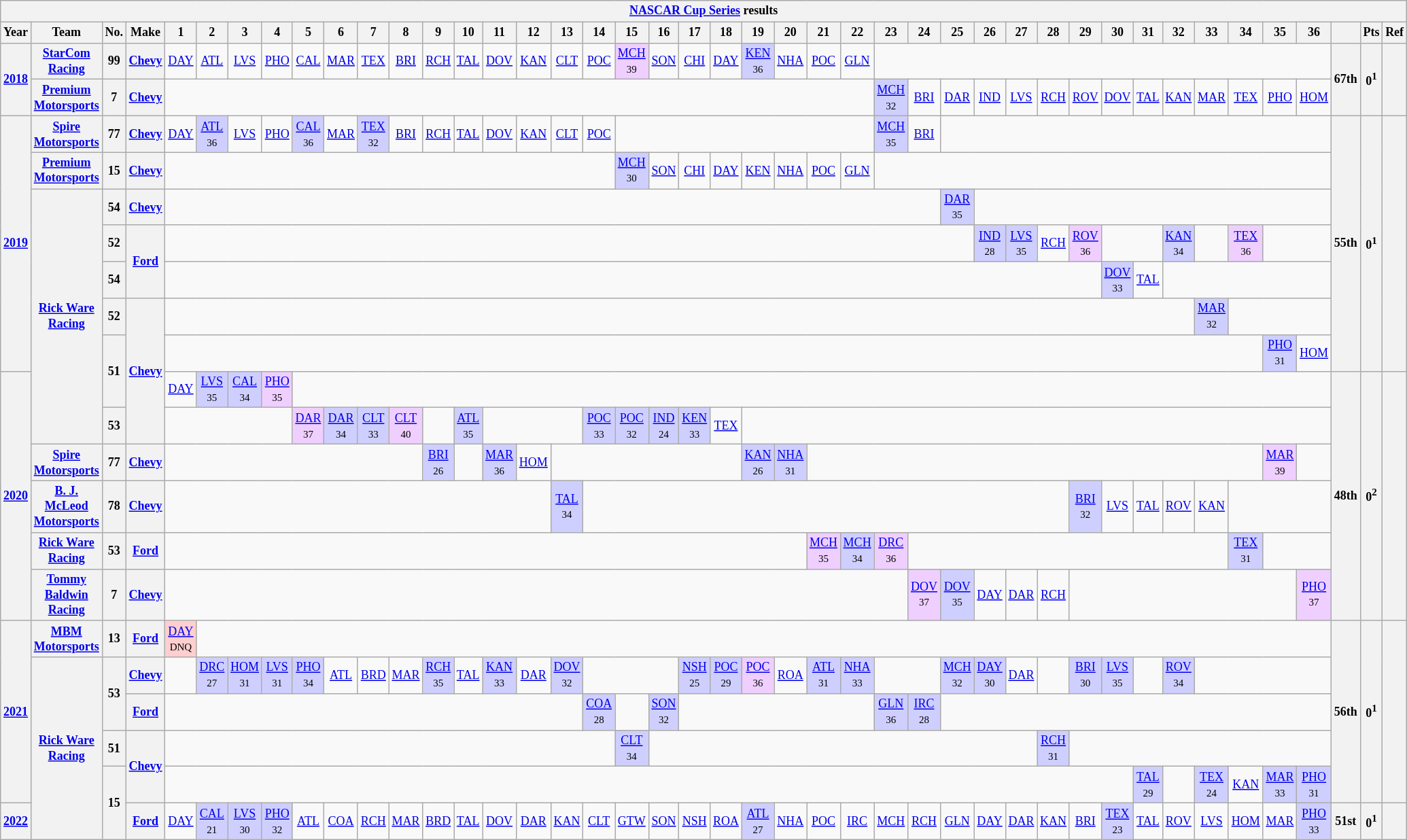<table class="wikitable" style="text-align:center; font-size:75%">
<tr>
<th colspan=43><a href='#'>NASCAR Cup Series</a> results</th>
</tr>
<tr>
<th>Year</th>
<th>Team</th>
<th>No.</th>
<th>Make</th>
<th>1</th>
<th>2</th>
<th>3</th>
<th>4</th>
<th>5</th>
<th>6</th>
<th>7</th>
<th>8</th>
<th>9</th>
<th>10</th>
<th>11</th>
<th>12</th>
<th>13</th>
<th>14</th>
<th>15</th>
<th>16</th>
<th>17</th>
<th>18</th>
<th>19</th>
<th>20</th>
<th>21</th>
<th>22</th>
<th>23</th>
<th>24</th>
<th>25</th>
<th>26</th>
<th>27</th>
<th>28</th>
<th>29</th>
<th>30</th>
<th>31</th>
<th>32</th>
<th>33</th>
<th>34</th>
<th>35</th>
<th>36</th>
<th></th>
<th>Pts</th>
<th>Ref</th>
</tr>
<tr>
<th rowspan=2><a href='#'>2018</a></th>
<th><a href='#'>StarCom Racing</a></th>
<th>99</th>
<th><a href='#'>Chevy</a></th>
<td><a href='#'>DAY</a></td>
<td><a href='#'>ATL</a></td>
<td><a href='#'>LVS</a></td>
<td><a href='#'>PHO</a></td>
<td><a href='#'>CAL</a></td>
<td><a href='#'>MAR</a></td>
<td><a href='#'>TEX</a></td>
<td><a href='#'>BRI</a></td>
<td><a href='#'>RCH</a></td>
<td><a href='#'>TAL</a></td>
<td><a href='#'>DOV</a></td>
<td><a href='#'>KAN</a></td>
<td><a href='#'>CLT</a></td>
<td><a href='#'>POC</a></td>
<td style="background:#EFCFFF;"><a href='#'>MCH</a><br><small>39</small></td>
<td><a href='#'>SON</a></td>
<td><a href='#'>CHI</a></td>
<td><a href='#'>DAY</a></td>
<td style="background:#CFCFFF;"><a href='#'>KEN</a><br><small>36</small></td>
<td><a href='#'>NHA</a></td>
<td><a href='#'>POC</a></td>
<td><a href='#'>GLN</a></td>
<td colspan=14></td>
<th rowspan=2>67th</th>
<th rowspan=2>0<sup>1</sup></th>
<th rowspan=2></th>
</tr>
<tr>
<th><a href='#'>Premium Motorsports</a></th>
<th>7</th>
<th><a href='#'>Chevy</a></th>
<td colspan=22></td>
<td style="background:#CFCFFF;"><a href='#'>MCH</a><br><small>32</small></td>
<td><a href='#'>BRI</a></td>
<td><a href='#'>DAR</a></td>
<td><a href='#'>IND</a></td>
<td><a href='#'>LVS</a></td>
<td><a href='#'>RCH</a></td>
<td><a href='#'>ROV</a></td>
<td><a href='#'>DOV</a></td>
<td><a href='#'>TAL</a></td>
<td><a href='#'>KAN</a></td>
<td><a href='#'>MAR</a></td>
<td><a href='#'>TEX</a></td>
<td><a href='#'>PHO</a></td>
<td><a href='#'>HOM</a></td>
</tr>
<tr>
<th rowspan=7><a href='#'>2019</a></th>
<th><a href='#'>Spire Motorsports</a></th>
<th>77</th>
<th><a href='#'>Chevy</a></th>
<td><a href='#'>DAY</a></td>
<td style="background:#CFCFFF;"><a href='#'>ATL</a><br><small>36</small></td>
<td><a href='#'>LVS</a></td>
<td><a href='#'>PHO</a></td>
<td style="background:#CFCFFF;"><a href='#'>CAL</a><br><small>36</small></td>
<td><a href='#'>MAR</a></td>
<td style="background:#CFCFFF;"><a href='#'>TEX</a><br><small>32</small></td>
<td><a href='#'>BRI</a></td>
<td><a href='#'>RCH</a></td>
<td><a href='#'>TAL</a></td>
<td><a href='#'>DOV</a></td>
<td><a href='#'>KAN</a></td>
<td><a href='#'>CLT</a></td>
<td><a href='#'>POC</a></td>
<td colspan=8></td>
<td style="background:#CFCFFF;"><a href='#'>MCH</a><br><small>35</small></td>
<td><a href='#'>BRI</a></td>
<td colspan=12></td>
<th rowspan=7>55th</th>
<th rowspan=7>0<sup>1</sup></th>
<th rowspan=7></th>
</tr>
<tr>
<th><a href='#'>Premium Motorsports</a></th>
<th>15</th>
<th><a href='#'>Chevy</a></th>
<td colspan=14></td>
<td style="background:#CFCFFF;"><a href='#'>MCH</a><br><small>30</small></td>
<td><a href='#'>SON</a></td>
<td><a href='#'>CHI</a></td>
<td><a href='#'>DAY</a></td>
<td><a href='#'>KEN</a></td>
<td><a href='#'>NHA</a></td>
<td><a href='#'>POC</a></td>
<td><a href='#'>GLN</a></td>
<td colspan=14></td>
</tr>
<tr>
<th rowspan=7><a href='#'>Rick Ware Racing</a></th>
<th>54</th>
<th><a href='#'>Chevy</a></th>
<td colspan=24></td>
<td style="background:#CFCFFF;"><a href='#'>DAR</a><br><small>35</small></td>
<td colspan=11></td>
</tr>
<tr>
<th>52</th>
<th rowspan=2><a href='#'>Ford</a></th>
<td colspan=25></td>
<td style="background:#CFCFFF;"><a href='#'>IND</a><br><small>28</small></td>
<td style="background:#CFCFFF;"><a href='#'>LVS</a><br><small>35</small></td>
<td><a href='#'>RCH</a></td>
<td style="background:#EFCFFF;"><a href='#'>ROV</a><br><small>36</small></td>
<td colspan=2></td>
<td style="background:#CFCFFF;"><a href='#'>KAN</a><br><small>34</small></td>
<td></td>
<td style="background:#EFCFFF;"><a href='#'>TEX</a><br><small>36</small></td>
<td colspan=2></td>
</tr>
<tr>
<th>54</th>
<td colspan=29></td>
<td style="background:#CFCFFF;"><a href='#'>DOV</a><br><small>33</small></td>
<td><a href='#'>TAL</a></td>
<td colspan=5></td>
</tr>
<tr>
<th>52</th>
<th rowspan=4><a href='#'>Chevy</a></th>
<td colspan=32></td>
<td style="background:#CFCFFF;"><a href='#'>MAR</a><br><small>32</small></td>
<td colspan=3></td>
</tr>
<tr>
<th rowspan=2>51</th>
<td colspan=34></td>
<td style="background:#CFCFFF;"><a href='#'>PHO</a><br><small>31</small></td>
<td><a href='#'>HOM</a></td>
</tr>
<tr>
<th rowspan=6><a href='#'>2020</a></th>
<td><a href='#'>DAY</a></td>
<td style="background:#CFCFFF;"><a href='#'>LVS</a><br><small>35</small></td>
<td style="background:#CFCFFF;"><a href='#'>CAL</a><br><small>34</small></td>
<td style="background:#EFCFFF;"><a href='#'>PHO</a><br><small>35</small></td>
<td colspan=32></td>
<th rowspan=6>48th</th>
<th rowspan=6>0<sup>2</sup></th>
<th rowspan=6></th>
</tr>
<tr>
<th>53</th>
<td colspan=4></td>
<td style="background:#EFCFFF;"><a href='#'>DAR</a><br><small>37</small></td>
<td style="background:#CFCFFF;"><a href='#'>DAR</a><br><small>34</small></td>
<td style="background:#CFCFFF;"><a href='#'>CLT</a><br><small>33</small></td>
<td style="background:#EFCFFF;"><a href='#'>CLT</a><br><small>40</small></td>
<td></td>
<td style="background:#CFCFFF;"><a href='#'>ATL</a><br><small>35</small></td>
<td colspan=3></td>
<td style="background:#CFCFFF;"><a href='#'>POC</a><br><small>33</small></td>
<td style="background:#CFCFFF;"><a href='#'>POC</a><br><small>32</small></td>
<td style="background:#CFCFFF;"><a href='#'>IND</a><br><small>24</small></td>
<td style="background:#CFCFFF;"><a href='#'>KEN</a><br><small>33</small></td>
<td><a href='#'>TEX</a></td>
<td colspan=18></td>
</tr>
<tr>
<th><a href='#'>Spire Motorsports</a></th>
<th>77</th>
<th><a href='#'>Chevy</a></th>
<td colspan=8></td>
<td style="background:#CFCFFF;"><a href='#'>BRI</a><br><small>26</small></td>
<td></td>
<td style="background:#CFCFFF;"><a href='#'>MAR</a><br><small>36</small></td>
<td><a href='#'>HOM</a></td>
<td colspan=6></td>
<td style="background:#CFCFFF;"><a href='#'>KAN</a><br><small>26</small></td>
<td style="background:#CFCFFF;"><a href='#'>NHA</a><br><small>31</small></td>
<td colspan=14></td>
<td style="background:#EFCFFF;"><a href='#'>MAR</a><br><small>39</small></td>
<td></td>
</tr>
<tr>
<th><a href='#'>B. J. McLeod Motorsports</a></th>
<th>78</th>
<th><a href='#'>Chevy</a></th>
<td colspan=12></td>
<td style="background:#CFCFFF;"><a href='#'>TAL</a><br><small>34</small></td>
<td colspan=15></td>
<td style="background:#CFCFFF;"><a href='#'>BRI</a><br><small>32</small></td>
<td><a href='#'>LVS</a></td>
<td><a href='#'>TAL</a></td>
<td><a href='#'>ROV</a></td>
<td><a href='#'>KAN</a></td>
<td colspan=3></td>
</tr>
<tr>
<th><a href='#'>Rick Ware Racing</a></th>
<th>53</th>
<th><a href='#'>Ford</a></th>
<td colspan=20></td>
<td style="background:#EFCFFF;"><a href='#'>MCH</a><br><small>35</small></td>
<td style="background:#CFCFFF;"><a href='#'>MCH</a><br><small>34</small></td>
<td style="background:#EFCFFF;"><a href='#'>DRC</a><br><small>36</small></td>
<td colspan=10></td>
<td style="background:#CFCFFF;"><a href='#'>TEX</a><br><small>31</small></td>
<td colspan=2></td>
</tr>
<tr>
<th><a href='#'>Tommy Baldwin Racing</a></th>
<th>7</th>
<th><a href='#'>Chevy</a></th>
<td colspan=23></td>
<td style="background:#EFCFFF;"><a href='#'>DOV</a><br><small>37</small></td>
<td style="background:#CFCFFF;"><a href='#'>DOV</a><br><small>35</small></td>
<td><a href='#'>DAY</a></td>
<td><a href='#'>DAR</a></td>
<td><a href='#'>RCH</a></td>
<td colspan=7></td>
<td style="background:#EFCFFF;"><a href='#'>PHO</a><br><small>37</small></td>
</tr>
<tr>
<th rowspan=5><a href='#'>2021</a></th>
<th><a href='#'>MBM Motorsports</a></th>
<th>13</th>
<th><a href='#'>Ford</a></th>
<td style="background:#FFCFCF;"><a href='#'>DAY</a><br><small>DNQ</small></td>
<td colspan=35></td>
<th rowspan=5>56th</th>
<th rowspan=5>0<sup>1</sup></th>
<th rowspan=5></th>
</tr>
<tr>
<th rowspan=6><a href='#'>Rick Ware Racing</a></th>
<th rowspan=2>53</th>
<th><a href='#'>Chevy</a></th>
<td></td>
<td style="background:#CFCFFF;"><a href='#'>DRC</a><br><small>27</small></td>
<td style="background:#CFCFFF;"><a href='#'>HOM</a><br><small>31</small></td>
<td style="background:#CFCFFF;"><a href='#'>LVS</a><br><small>31</small></td>
<td style="background:#CFCFFF;"><a href='#'>PHO</a><br><small>34</small></td>
<td><a href='#'>ATL</a></td>
<td><a href='#'>BRD</a></td>
<td><a href='#'>MAR</a></td>
<td style="background:#CFCFFF;"><a href='#'>RCH</a><br><small>35</small></td>
<td><a href='#'>TAL</a></td>
<td style="background:#CFCFFF;"><a href='#'>KAN</a><br><small>33</small></td>
<td><a href='#'>DAR</a></td>
<td style="background:#CFCFFF;"><a href='#'>DOV</a><br><small>32</small></td>
<td colspan=3></td>
<td style="background:#CFCFFF;"><a href='#'>NSH</a><br><small>25</small></td>
<td style="background:#CFCFFF;"><a href='#'>POC</a><br><small>29</small></td>
<td style="background:#EFCFFF;"><a href='#'>POC</a><br><small>36</small></td>
<td><a href='#'>ROA</a></td>
<td style="background:#CFCFFF;"><a href='#'>ATL</a><br><small>31</small></td>
<td style="background:#CFCFFF;"><a href='#'>NHA</a><br><small>33</small></td>
<td colspan=2></td>
<td style="background:#CFCFFF;"><a href='#'>MCH</a><br><small>32</small></td>
<td style="background:#CFCFFF;"><a href='#'>DAY</a><br><small>30</small></td>
<td><a href='#'>DAR</a></td>
<td></td>
<td style="background:#CFCFFF;"><a href='#'>BRI</a><br><small>30</small></td>
<td style="background:#CFCFFF;"><a href='#'>LVS</a><br><small>35</small></td>
<td></td>
<td style="background:#CFCFFF;"><a href='#'>ROV</a><br><small>34</small></td>
<td colspan=4></td>
</tr>
<tr>
<th><a href='#'>Ford</a></th>
<td colspan=13></td>
<td style="background:#CFCFFF;"><a href='#'>COA</a><br><small>28</small></td>
<td></td>
<td style="background:#CFCFFF;"><a href='#'>SON</a><br><small>32</small></td>
<td colspan=6></td>
<td style="background:#CFCFFF;"><a href='#'>GLN</a><br><small>36</small></td>
<td style="background:#CFCFFF;"><a href='#'>IRC</a><br><small>28</small></td>
<td colspan=12></td>
</tr>
<tr>
<th>51</th>
<th rowspan=2><a href='#'>Chevy</a></th>
<td colspan=14></td>
<td style="background:#CFCFFF;"><a href='#'>CLT</a><br><small>34</small></td>
<td colspan=12></td>
<td style="background:#CFCFFF;"><a href='#'>RCH</a><br><small>31</small></td>
<td colspan=8></td>
</tr>
<tr>
<th rowspan=2>15</th>
<td colspan=30></td>
<td style="background:#CFCFFF;"><a href='#'>TAL</a><br><small>29</small></td>
<td></td>
<td style="background:#CFCFFF;"><a href='#'>TEX</a><br><small>24</small></td>
<td><a href='#'>KAN</a></td>
<td style="background:#CFCFFF;"><a href='#'>MAR</a><br><small>33</small></td>
<td style="background:#CFCFFF;"><a href='#'>PHO</a><br><small>31</small></td>
</tr>
<tr>
<th><a href='#'>2022</a></th>
<th><a href='#'>Ford</a></th>
<td><a href='#'>DAY</a></td>
<td style="background:#CFCFFF;"><a href='#'>CAL</a><br><small>21</small></td>
<td style="background:#CFCFFF;"><a href='#'>LVS</a><br><small>30</small></td>
<td style="background:#CFCFFF;"><a href='#'>PHO</a><br><small>32</small></td>
<td><a href='#'>ATL</a></td>
<td><a href='#'>COA</a></td>
<td><a href='#'>RCH</a></td>
<td><a href='#'>MAR</a></td>
<td><a href='#'>BRD</a></td>
<td><a href='#'>TAL</a></td>
<td><a href='#'>DOV</a></td>
<td><a href='#'>DAR</a></td>
<td><a href='#'>KAN</a></td>
<td><a href='#'>CLT</a></td>
<td><a href='#'>GTW</a></td>
<td><a href='#'>SON</a></td>
<td><a href='#'>NSH</a></td>
<td><a href='#'>ROA</a></td>
<td style="background:#CFCFFF;"><a href='#'>ATL</a><br><small>27</small></td>
<td><a href='#'>NHA</a></td>
<td><a href='#'>POC</a></td>
<td><a href='#'>IRC</a></td>
<td><a href='#'>MCH</a></td>
<td><a href='#'>RCH</a></td>
<td><a href='#'>GLN</a></td>
<td><a href='#'>DAY</a></td>
<td><a href='#'>DAR</a></td>
<td><a href='#'>KAN</a></td>
<td><a href='#'>BRI</a></td>
<td style="background:#CFCFFF;"><a href='#'>TEX</a><br><small>23</small></td>
<td><a href='#'>TAL</a></td>
<td><a href='#'>ROV</a></td>
<td><a href='#'>LVS</a></td>
<td><a href='#'>HOM</a></td>
<td><a href='#'>MAR</a></td>
<td style="background:#CFCFFF;"><a href='#'>PHO</a><br><small>33</small></td>
<th>51st</th>
<th>0<sup>1</sup></th>
<th></th>
</tr>
</table>
